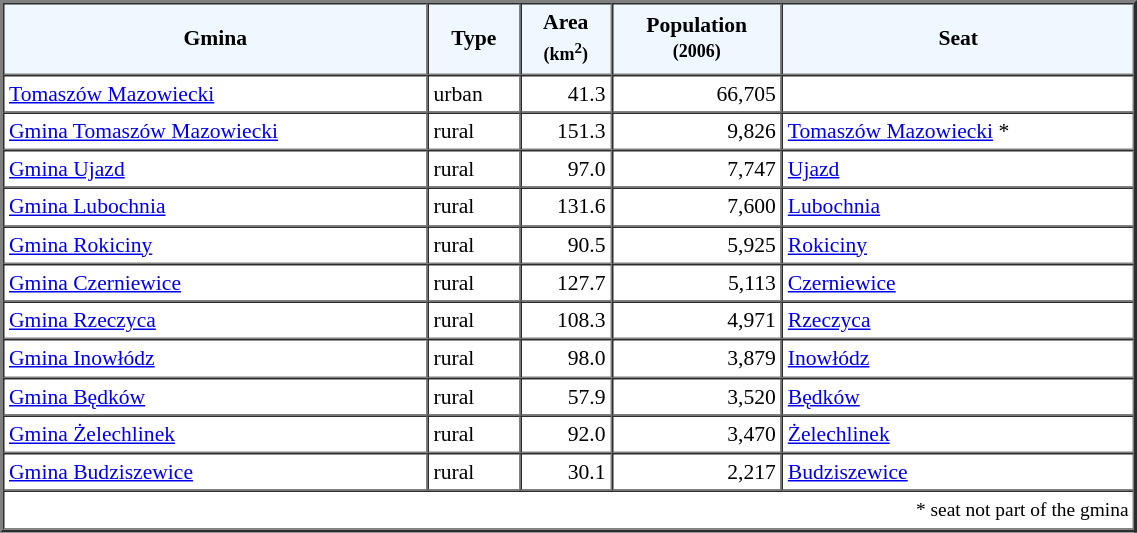<table width="60%" border="2" cellpadding="3" cellspacing="0" style="font-size:90%;line-height:120%;">
<tr bgcolor="F0F8FF">
<td style="text-align:center;"><strong>Gmina</strong></td>
<td style="text-align:center;"><strong>Type</strong></td>
<td style="text-align:center;"><strong>Area<br><small>(km<sup>2</sup>)</small></strong></td>
<td style="text-align:center;"><strong>Population<br><small>(2006)</small></strong></td>
<td style="text-align:center;"><strong>Seat</strong></td>
</tr>
<tr>
<td><a href='#'>Tomaszów Mazowiecki</a></td>
<td>urban</td>
<td style="text-align:right;">41.3</td>
<td style="text-align:right;">66,705</td>
<td> </td>
</tr>
<tr>
<td><a href='#'>Gmina Tomaszów Mazowiecki</a></td>
<td>rural</td>
<td style="text-align:right;">151.3</td>
<td style="text-align:right;">9,826</td>
<td><a href='#'>Tomaszów Mazowiecki</a> *</td>
</tr>
<tr>
<td><a href='#'>Gmina Ujazd</a></td>
<td>rural</td>
<td style="text-align:right;">97.0</td>
<td style="text-align:right;">7,747</td>
<td><a href='#'>Ujazd</a></td>
</tr>
<tr>
<td><a href='#'>Gmina Lubochnia</a></td>
<td>rural</td>
<td style="text-align:right;">131.6</td>
<td style="text-align:right;">7,600</td>
<td><a href='#'>Lubochnia</a></td>
</tr>
<tr>
<td><a href='#'>Gmina Rokiciny</a></td>
<td>rural</td>
<td style="text-align:right;">90.5</td>
<td style="text-align:right;">5,925</td>
<td><a href='#'>Rokiciny</a></td>
</tr>
<tr>
<td><a href='#'>Gmina Czerniewice</a></td>
<td>rural</td>
<td style="text-align:right;">127.7</td>
<td style="text-align:right;">5,113</td>
<td><a href='#'>Czerniewice</a></td>
</tr>
<tr>
<td><a href='#'>Gmina Rzeczyca</a></td>
<td>rural</td>
<td style="text-align:right;">108.3</td>
<td style="text-align:right;">4,971</td>
<td><a href='#'>Rzeczyca</a></td>
</tr>
<tr>
<td><a href='#'>Gmina Inowłódz</a></td>
<td>rural</td>
<td style="text-align:right;">98.0</td>
<td style="text-align:right;">3,879</td>
<td><a href='#'>Inowłódz</a></td>
</tr>
<tr>
<td><a href='#'>Gmina Będków</a></td>
<td>rural</td>
<td style="text-align:right;">57.9</td>
<td style="text-align:right;">3,520</td>
<td><a href='#'>Będków</a></td>
</tr>
<tr>
<td><a href='#'>Gmina Żelechlinek</a></td>
<td>rural</td>
<td style="text-align:right;">92.0</td>
<td style="text-align:right;">3,470</td>
<td><a href='#'>Żelechlinek</a></td>
</tr>
<tr>
<td><a href='#'>Gmina Budziszewice</a></td>
<td>rural</td>
<td style="text-align:right;">30.1</td>
<td style="text-align:right;">2,217</td>
<td><a href='#'>Budziszewice</a></td>
</tr>
<tr>
<td colspan=5 style="text-align:right;font-size:90%">* seat not part of the gmina</td>
</tr>
<tr>
</tr>
</table>
